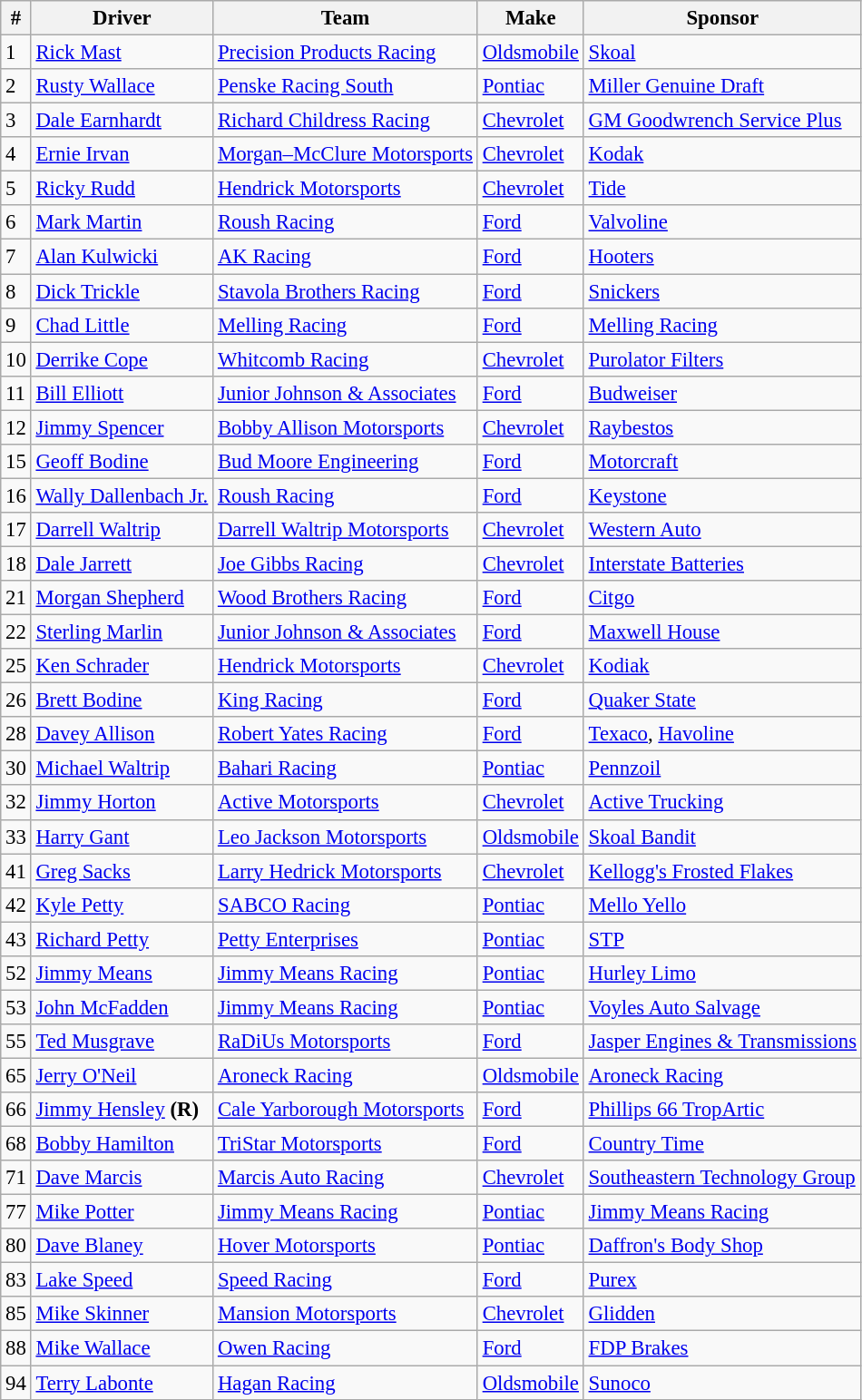<table class="wikitable" style="font-size:95%">
<tr>
<th>#</th>
<th>Driver</th>
<th>Team</th>
<th>Make</th>
<th>Sponsor</th>
</tr>
<tr>
<td>1</td>
<td><a href='#'>Rick Mast</a></td>
<td><a href='#'>Precision Products Racing</a></td>
<td><a href='#'>Oldsmobile</a></td>
<td><a href='#'>Skoal</a></td>
</tr>
<tr>
<td>2</td>
<td><a href='#'>Rusty Wallace</a></td>
<td><a href='#'>Penske Racing South</a></td>
<td><a href='#'>Pontiac</a></td>
<td><a href='#'>Miller Genuine Draft</a></td>
</tr>
<tr>
<td>3</td>
<td><a href='#'>Dale Earnhardt</a></td>
<td><a href='#'>Richard Childress Racing</a></td>
<td><a href='#'>Chevrolet</a></td>
<td><a href='#'>GM Goodwrench Service Plus</a></td>
</tr>
<tr>
<td>4</td>
<td><a href='#'>Ernie Irvan</a></td>
<td><a href='#'>Morgan–McClure Motorsports</a></td>
<td><a href='#'>Chevrolet</a></td>
<td><a href='#'>Kodak</a></td>
</tr>
<tr>
<td>5</td>
<td><a href='#'>Ricky Rudd</a></td>
<td><a href='#'>Hendrick Motorsports</a></td>
<td><a href='#'>Chevrolet</a></td>
<td><a href='#'>Tide</a></td>
</tr>
<tr>
<td>6</td>
<td><a href='#'>Mark Martin</a></td>
<td><a href='#'>Roush Racing</a></td>
<td><a href='#'>Ford</a></td>
<td><a href='#'>Valvoline</a></td>
</tr>
<tr>
<td>7</td>
<td><a href='#'>Alan Kulwicki</a></td>
<td><a href='#'>AK Racing</a></td>
<td><a href='#'>Ford</a></td>
<td><a href='#'>Hooters</a></td>
</tr>
<tr>
<td>8</td>
<td><a href='#'>Dick Trickle</a></td>
<td><a href='#'>Stavola Brothers Racing</a></td>
<td><a href='#'>Ford</a></td>
<td><a href='#'>Snickers</a></td>
</tr>
<tr>
<td>9</td>
<td><a href='#'>Chad Little</a></td>
<td><a href='#'>Melling Racing</a></td>
<td><a href='#'>Ford</a></td>
<td><a href='#'>Melling Racing</a></td>
</tr>
<tr>
<td>10</td>
<td><a href='#'>Derrike Cope</a></td>
<td><a href='#'>Whitcomb Racing</a></td>
<td><a href='#'>Chevrolet</a></td>
<td><a href='#'>Purolator Filters</a></td>
</tr>
<tr>
<td>11</td>
<td><a href='#'>Bill Elliott</a></td>
<td><a href='#'>Junior Johnson & Associates</a></td>
<td><a href='#'>Ford</a></td>
<td><a href='#'>Budweiser</a></td>
</tr>
<tr>
<td>12</td>
<td><a href='#'>Jimmy Spencer</a></td>
<td><a href='#'>Bobby Allison Motorsports</a></td>
<td><a href='#'>Chevrolet</a></td>
<td><a href='#'>Raybestos</a></td>
</tr>
<tr>
<td>15</td>
<td><a href='#'>Geoff Bodine</a></td>
<td><a href='#'>Bud Moore Engineering</a></td>
<td><a href='#'>Ford</a></td>
<td><a href='#'>Motorcraft</a></td>
</tr>
<tr>
<td>16</td>
<td><a href='#'>Wally Dallenbach Jr.</a></td>
<td><a href='#'>Roush Racing</a></td>
<td><a href='#'>Ford</a></td>
<td><a href='#'>Keystone</a></td>
</tr>
<tr>
<td>17</td>
<td><a href='#'>Darrell Waltrip</a></td>
<td><a href='#'>Darrell Waltrip Motorsports</a></td>
<td><a href='#'>Chevrolet</a></td>
<td><a href='#'>Western Auto</a></td>
</tr>
<tr>
<td>18</td>
<td><a href='#'>Dale Jarrett</a></td>
<td><a href='#'>Joe Gibbs Racing</a></td>
<td><a href='#'>Chevrolet</a></td>
<td><a href='#'>Interstate Batteries</a></td>
</tr>
<tr>
<td>21</td>
<td><a href='#'>Morgan Shepherd</a></td>
<td><a href='#'>Wood Brothers Racing</a></td>
<td><a href='#'>Ford</a></td>
<td><a href='#'>Citgo</a></td>
</tr>
<tr>
<td>22</td>
<td><a href='#'>Sterling Marlin</a></td>
<td><a href='#'>Junior Johnson & Associates</a></td>
<td><a href='#'>Ford</a></td>
<td><a href='#'>Maxwell House</a></td>
</tr>
<tr>
<td>25</td>
<td><a href='#'>Ken Schrader</a></td>
<td><a href='#'>Hendrick Motorsports</a></td>
<td><a href='#'>Chevrolet</a></td>
<td><a href='#'>Kodiak</a></td>
</tr>
<tr>
<td>26</td>
<td><a href='#'>Brett Bodine</a></td>
<td><a href='#'>King Racing</a></td>
<td><a href='#'>Ford</a></td>
<td><a href='#'>Quaker State</a></td>
</tr>
<tr>
<td>28</td>
<td><a href='#'>Davey Allison</a></td>
<td><a href='#'>Robert Yates Racing</a></td>
<td><a href='#'>Ford</a></td>
<td><a href='#'>Texaco</a>, <a href='#'>Havoline</a></td>
</tr>
<tr>
<td>30</td>
<td><a href='#'>Michael Waltrip</a></td>
<td><a href='#'>Bahari Racing</a></td>
<td><a href='#'>Pontiac</a></td>
<td><a href='#'>Pennzoil</a></td>
</tr>
<tr>
<td>32</td>
<td><a href='#'>Jimmy Horton</a></td>
<td><a href='#'>Active Motorsports</a></td>
<td><a href='#'>Chevrolet</a></td>
<td><a href='#'>Active Trucking</a></td>
</tr>
<tr>
<td>33</td>
<td><a href='#'>Harry Gant</a></td>
<td><a href='#'>Leo Jackson Motorsports</a></td>
<td><a href='#'>Oldsmobile</a></td>
<td><a href='#'>Skoal Bandit</a></td>
</tr>
<tr>
<td>41</td>
<td><a href='#'>Greg Sacks</a></td>
<td><a href='#'>Larry Hedrick Motorsports</a></td>
<td><a href='#'>Chevrolet</a></td>
<td><a href='#'>Kellogg's Frosted Flakes</a></td>
</tr>
<tr>
<td>42</td>
<td><a href='#'>Kyle Petty</a></td>
<td><a href='#'>SABCO Racing</a></td>
<td><a href='#'>Pontiac</a></td>
<td><a href='#'>Mello Yello</a></td>
</tr>
<tr>
<td>43</td>
<td><a href='#'>Richard Petty</a></td>
<td><a href='#'>Petty Enterprises</a></td>
<td><a href='#'>Pontiac</a></td>
<td><a href='#'>STP</a></td>
</tr>
<tr>
<td>52</td>
<td><a href='#'>Jimmy Means</a></td>
<td><a href='#'>Jimmy Means Racing</a></td>
<td><a href='#'>Pontiac</a></td>
<td><a href='#'>Hurley Limo</a></td>
</tr>
<tr>
<td>53</td>
<td><a href='#'>John McFadden</a></td>
<td><a href='#'>Jimmy Means Racing</a></td>
<td><a href='#'>Pontiac</a></td>
<td><a href='#'>Voyles Auto Salvage</a></td>
</tr>
<tr>
<td>55</td>
<td><a href='#'>Ted Musgrave</a></td>
<td><a href='#'>RaDiUs Motorsports</a></td>
<td><a href='#'>Ford</a></td>
<td><a href='#'>Jasper Engines & Transmissions</a></td>
</tr>
<tr>
<td>65</td>
<td><a href='#'>Jerry O'Neil</a></td>
<td><a href='#'>Aroneck Racing</a></td>
<td><a href='#'>Oldsmobile</a></td>
<td><a href='#'>Aroneck Racing</a></td>
</tr>
<tr>
<td>66</td>
<td><a href='#'>Jimmy Hensley</a> <strong>(R)</strong></td>
<td><a href='#'>Cale Yarborough Motorsports</a></td>
<td><a href='#'>Ford</a></td>
<td><a href='#'>Phillips 66 TropArtic</a></td>
</tr>
<tr>
<td>68</td>
<td><a href='#'>Bobby Hamilton</a></td>
<td><a href='#'>TriStar Motorsports</a></td>
<td><a href='#'>Ford</a></td>
<td><a href='#'>Country Time</a></td>
</tr>
<tr>
<td>71</td>
<td><a href='#'>Dave Marcis</a></td>
<td><a href='#'>Marcis Auto Racing</a></td>
<td><a href='#'>Chevrolet</a></td>
<td><a href='#'>Southeastern Technology Group</a></td>
</tr>
<tr>
<td>77</td>
<td><a href='#'>Mike Potter</a></td>
<td><a href='#'>Jimmy Means Racing</a></td>
<td><a href='#'>Pontiac</a></td>
<td><a href='#'>Jimmy Means Racing</a></td>
</tr>
<tr>
<td>80</td>
<td><a href='#'>Dave Blaney</a></td>
<td><a href='#'>Hover Motorsports</a></td>
<td><a href='#'>Pontiac</a></td>
<td><a href='#'>Daffron's Body Shop</a></td>
</tr>
<tr>
<td>83</td>
<td><a href='#'>Lake Speed</a></td>
<td><a href='#'>Speed Racing</a></td>
<td><a href='#'>Ford</a></td>
<td><a href='#'>Purex</a></td>
</tr>
<tr>
<td>85</td>
<td><a href='#'>Mike Skinner</a></td>
<td><a href='#'>Mansion Motorsports</a></td>
<td><a href='#'>Chevrolet</a></td>
<td><a href='#'>Glidden</a></td>
</tr>
<tr>
<td>88</td>
<td><a href='#'>Mike Wallace</a></td>
<td><a href='#'>Owen Racing</a></td>
<td><a href='#'>Ford</a></td>
<td><a href='#'>FDP Brakes</a></td>
</tr>
<tr>
<td>94</td>
<td><a href='#'>Terry Labonte</a></td>
<td><a href='#'>Hagan Racing</a></td>
<td><a href='#'>Oldsmobile</a></td>
<td><a href='#'>Sunoco</a></td>
</tr>
</table>
